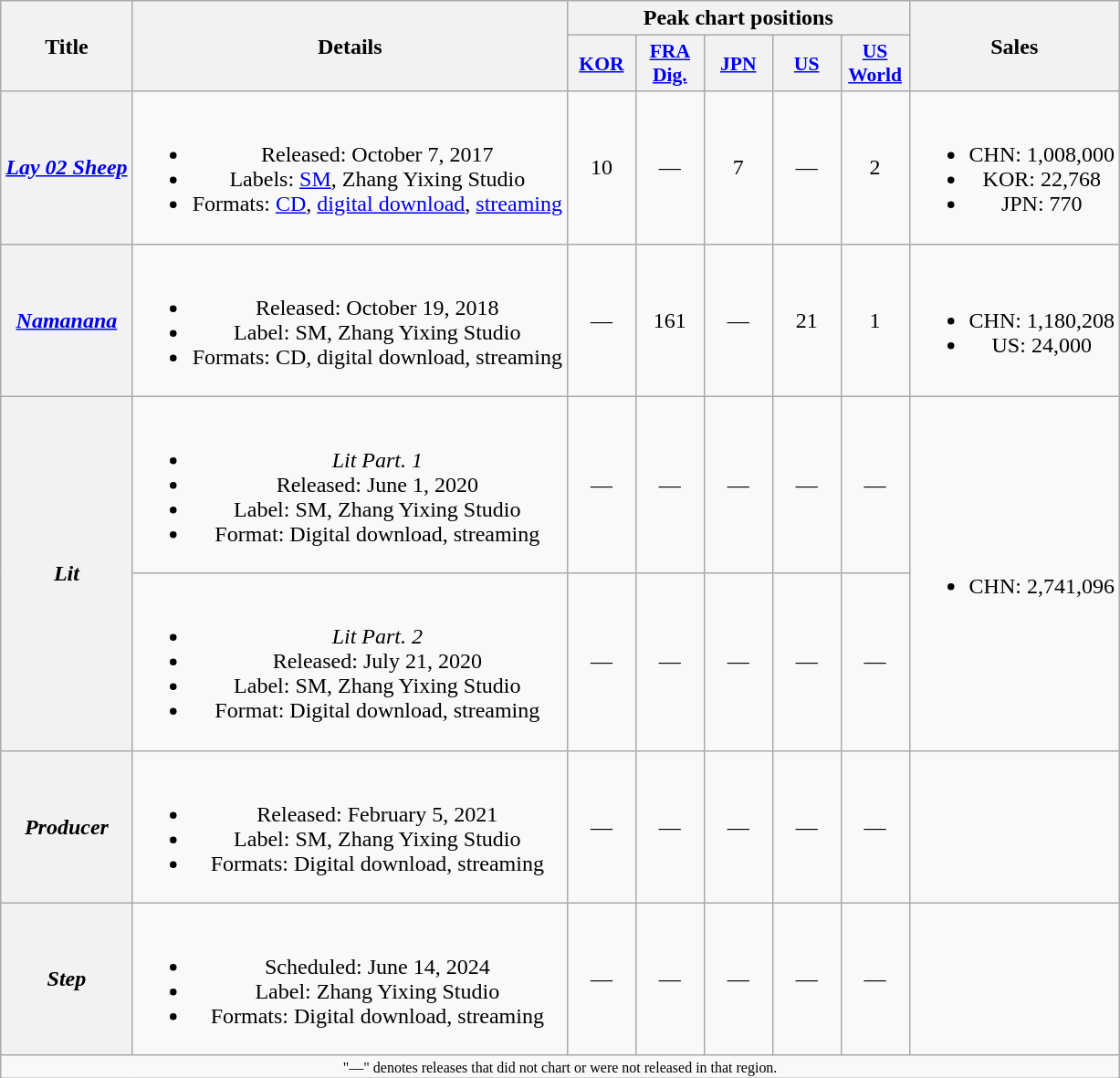<table class="wikitable plainrowheaders" style="text-align:center;">
<tr>
<th scope="col" rowspan="2">Title</th>
<th scope="col" rowspan="2">Details</th>
<th scope="col" colspan="5">Peak chart positions</th>
<th scope="col" rowspan="2">Sales</th>
</tr>
<tr>
<th scope="col" style="width:3em;font-size:90%;"><a href='#'>KOR</a><br></th>
<th scope="col" style="width:3em;font-size:90%;"><a href='#'>FRA Dig.</a><br></th>
<th scope="col" style="width:3em;font-size:90%;"><a href='#'>JPN</a><br></th>
<th scope="col" style="width:3em;font-size:90%;"><a href='#'>US</a><br></th>
<th scope="col" style="width:3em;font-size:90%;"><a href='#'>US<br>World</a><br></th>
</tr>
<tr>
<th scope="row"><em><a href='#'>Lay 02 Sheep</a></em></th>
<td><br><ul><li>Released: October 7, 2017</li><li>Labels: <a href='#'>SM</a>, Zhang Yixing Studio</li><li>Formats: <a href='#'>CD</a>, <a href='#'>digital download</a>, <a href='#'>streaming</a></li></ul></td>
<td>10</td>
<td>—</td>
<td>7</td>
<td>—</td>
<td>2</td>
<td><br><ul><li>CHN: 1,008,000 <small></small></li><li>KOR: 22,768</li><li>JPN: 770</li></ul></td>
</tr>
<tr>
<th scope="row"><em><a href='#'>Namanana</a></em></th>
<td><br><ul><li>Released: October 19, 2018</li><li>Label: SM, Zhang Yixing Studio</li><li>Formats: CD, digital download, streaming</li></ul></td>
<td>—</td>
<td>161</td>
<td>—</td>
<td>21</td>
<td>1</td>
<td><br><ul><li>CHN: 1,180,208 <small></small></li><li>US: 24,000</li></ul></td>
</tr>
<tr>
<th scope=row rowspan="2"><em>Lit</em></th>
<td><br><ul><li><em>Lit Part. 1</em></li><li>Released: June 1, 2020</li><li>Label: SM, Zhang Yixing Studio</li><li>Format: Digital download, streaming</li></ul></td>
<td>—</td>
<td>—</td>
<td>—</td>
<td>—</td>
<td>—</td>
<td rowspan="2"><br><ul><li>CHN: 2,741,096 <small></small></li></ul></td>
</tr>
<tr>
<td><br><ul><li><em>Lit Part. 2</em></li><li>Released: July 21, 2020</li><li>Label: SM, Zhang Yixing Studio</li><li>Format: Digital download, streaming</li></ul></td>
<td>—</td>
<td>—</td>
<td>—</td>
<td>—</td>
<td>—</td>
</tr>
<tr>
<th scope="row"><em>Producer</em></th>
<td><br><ul><li>Released: February 5, 2021</li><li>Label: SM, Zhang Yixing Studio</li><li>Formats: Digital download, streaming</li></ul></td>
<td>—</td>
<td>—</td>
<td>—</td>
<td>—</td>
<td>—</td>
<td></td>
</tr>
<tr>
<th scope="row"><em>Step</em></th>
<td><br><ul><li>Scheduled: June 14, 2024</li><li>Label: Zhang Yixing Studio</li><li>Formats: Digital download, streaming</li></ul></td>
<td>—</td>
<td>—</td>
<td>—</td>
<td>—</td>
<td>—</td>
<td></td>
</tr>
<tr>
<td colspan="10" style="font-size:8pt;">"—" denotes releases that did not chart or were not released in that region.</td>
</tr>
</table>
